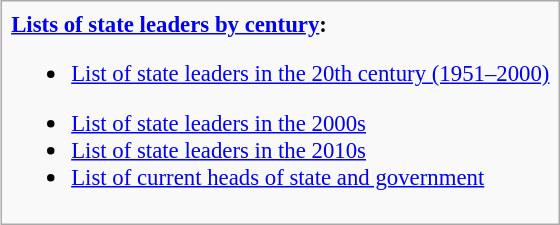<table class="infobox" style="font-size: 95%">
<tr>
<td><strong><a href='#'>Lists of state leaders by century</a>:</strong><br><ul><li><a href='#'>List of state leaders in the 20th century (1951–2000)</a></li></ul><ul><li><a href='#'>List of state leaders in the 2000s</a></li><li><a href='#'>List of state leaders in the 2010s</a></li><li><a href='#'>List of current heads of state and government</a></li></ul></td>
</tr>
</table>
